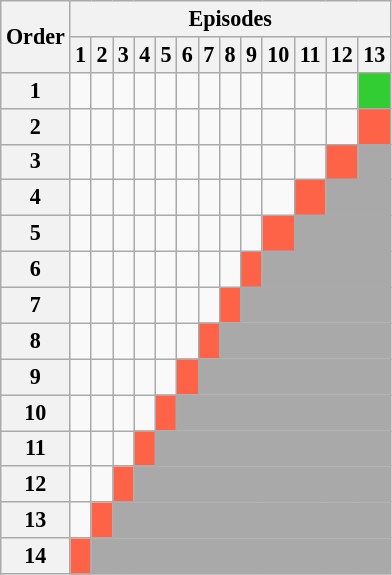<table class="wikitable" style="text-align:center; font-size:92%">
<tr>
<th rowspan=2>Order</th>
<th colspan="13">Episodes</th>
</tr>
<tr>
<th>1</th>
<th>2</th>
<th>3</th>
<th>4</th>
<th>5</th>
<th>6</th>
<th>7</th>
<th>8</th>
<th>9</th>
<th>10</th>
<th>11</th>
<th>12</th>
<th>13</th>
</tr>
<tr>
<th>1</th>
<td></td>
<td></td>
<td></td>
<td></td>
<td></td>
<td></td>
<td></td>
<td></td>
<td></td>
<td></td>
<td></td>
<td></td>
<td bgcolor="limegreen"></td>
</tr>
<tr>
<th>2</th>
<td></td>
<td></td>
<td></td>
<td></td>
<td></td>
<td></td>
<td></td>
<td></td>
<td></td>
<td></td>
<td></td>
<td></td>
<td bgcolor="tomato"></td>
</tr>
<tr>
<th>3</th>
<td></td>
<td></td>
<td></td>
<td></td>
<td></td>
<td></td>
<td></td>
<td></td>
<td></td>
<td></td>
<td></td>
<td bgcolor="tomato"></td>
<td bgcolor="#A9A9A9"></td>
</tr>
<tr>
<th>4</th>
<td></td>
<td></td>
<td></td>
<td></td>
<td></td>
<td></td>
<td></td>
<td></td>
<td></td>
<td></td>
<td bgcolor="tomato"></td>
<td bgcolor="#A9A9A9" colspan=2></td>
</tr>
<tr>
<th>5</th>
<td></td>
<td></td>
<td></td>
<td></td>
<td></td>
<td></td>
<td></td>
<td></td>
<td></td>
<td bgcolor="tomato"></td>
<td bgcolor="#A9A9A9" colspan=3></td>
</tr>
<tr>
<th>6</th>
<td></td>
<td></td>
<td></td>
<td></td>
<td></td>
<td></td>
<td></td>
<td></td>
<td bgcolor="tomato"></td>
<td bgcolor="#A9A9A9" colspan=4></td>
</tr>
<tr>
<th>7</th>
<td></td>
<td></td>
<td></td>
<td></td>
<td></td>
<td></td>
<td></td>
<td bgcolor="tomato"></td>
<td bgcolor="#A9A9A9" colspan=5></td>
</tr>
<tr>
<th>8</th>
<td></td>
<td></td>
<td></td>
<td></td>
<td></td>
<td></td>
<td bgcolor="tomato"></td>
<td bgcolor="#A9A9A9" colspan=6></td>
</tr>
<tr>
<th>9</th>
<td></td>
<td></td>
<td></td>
<td></td>
<td></td>
<td bgcolor="tomato"></td>
<td bgcolor="#A9A9A9" colspan=7></td>
</tr>
<tr>
<th>10</th>
<td></td>
<td></td>
<td></td>
<td></td>
<td bgcolor="tomato"></td>
<td bgcolor="#A9A9A9" colspan=8></td>
</tr>
<tr>
<th>11</th>
<td></td>
<td></td>
<td></td>
<td bgcolor="tomato"></td>
<td bgcolor="#A9A9A9" colspan=9></td>
</tr>
<tr>
<th>12</th>
<td></td>
<td></td>
<td bgcolor="tomato"></td>
<td bgcolor="#A9A9A9" colspan=10></td>
</tr>
<tr>
<th>13</th>
<td></td>
<td bgcolor="tomato"></td>
<td bgcolor="#A9A9A9" colspan=11></td>
</tr>
<tr>
<th>14</th>
<td bgcolor="tomato"></td>
<td bgcolor="#A9A9A9" colspan=12></td>
</tr>
</table>
